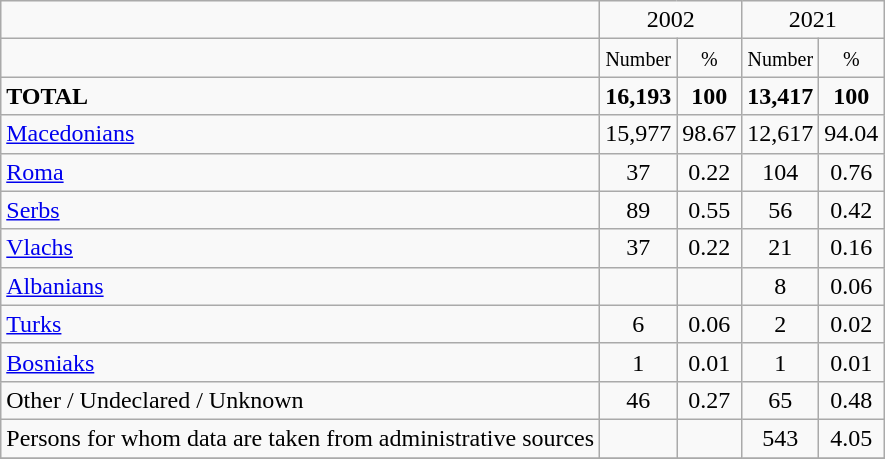<table class="wikitable">
<tr>
<td></td>
<td colspan="2" align="center">2002</td>
<td colspan="2" align="center">2021</td>
</tr>
<tr>
<td></td>
<td align="center"><small>Number</small></td>
<td align="center"><small>%</small></td>
<td align="center"><small>Number</small></td>
<td align="center"><small>%</small></td>
</tr>
<tr>
<td><strong>TOTAL</strong></td>
<td align="center"><strong>16,193</strong></td>
<td align="center"><strong>100</strong></td>
<td align="center"><strong>13,417</strong></td>
<td align="center"><strong>100</strong></td>
</tr>
<tr>
<td><a href='#'>Macedonians</a></td>
<td align="center">15,977</td>
<td align="center">98.67</td>
<td align="center">12,617</td>
<td align="center">94.04</td>
</tr>
<tr>
<td><a href='#'>Roma</a></td>
<td align="center">37</td>
<td align="center">0.22</td>
<td align="center">104</td>
<td align="center">0.76</td>
</tr>
<tr>
<td><a href='#'>Serbs</a></td>
<td align="center">89</td>
<td align="center">0.55</td>
<td align="center">56</td>
<td align="center">0.42</td>
</tr>
<tr>
<td><a href='#'>Vlachs</a></td>
<td align="center">37</td>
<td align="center">0.22</td>
<td align="center">21</td>
<td align="center">0.16</td>
</tr>
<tr>
<td><a href='#'>Albanians</a></td>
<td align="center"></td>
<td align="center"></td>
<td align="center">8</td>
<td align="center">0.06</td>
</tr>
<tr>
<td><a href='#'>Turks</a></td>
<td align="center">6</td>
<td align="center">0.06</td>
<td align="center">2</td>
<td align="center">0.02</td>
</tr>
<tr>
<td><a href='#'>Bosniaks</a></td>
<td align="center">1</td>
<td align="center">0.01</td>
<td align="center">1</td>
<td align="center">0.01</td>
</tr>
<tr>
<td>Other / Undeclared / Unknown</td>
<td align="center">46</td>
<td align="center">0.27</td>
<td align="center">65</td>
<td align="center">0.48</td>
</tr>
<tr>
<td>Persons for whom data are taken from administrative sources</td>
<td></td>
<td></td>
<td align="center">543</td>
<td align="center">4.05</td>
</tr>
<tr>
</tr>
</table>
